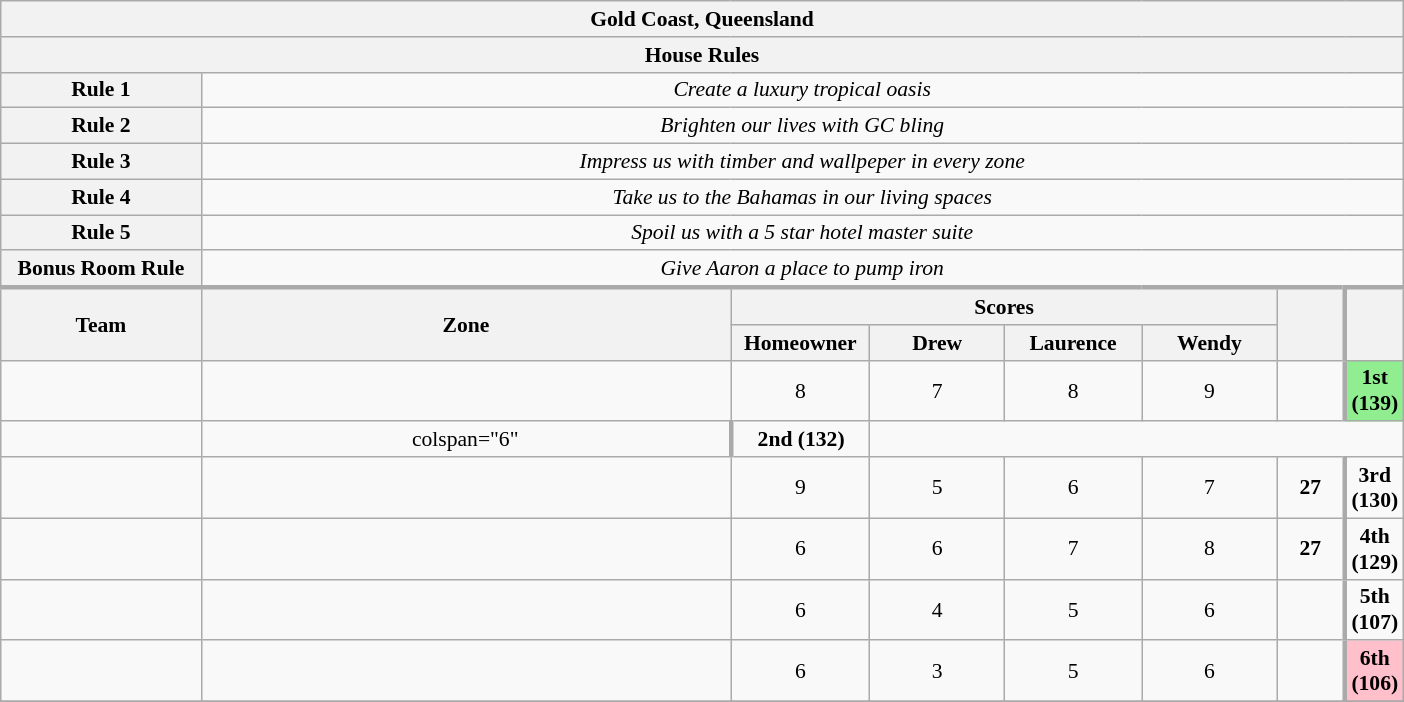<table class="wikitable plainrowheaders" style="text-align:center; font-size:90%; width:65em;">
<tr>
<th colspan="8" >Gold Coast, Queensland</th>
</tr>
<tr>
<th colspan="8">House Rules</th>
</tr>
<tr>
<th>Rule 1</th>
<td colspan="7"><em>Create a luxury tropical oasis</em></td>
</tr>
<tr>
<th>Rule 2</th>
<td colspan="7"><em>Brighten our lives with GC bling</em></td>
</tr>
<tr>
<th>Rule 3</th>
<td colspan="7"><em>Impress us with timber and wallpeper in every zone</em></td>
</tr>
<tr>
<th>Rule 4</th>
<td colspan="7"><em>Take us to the Bahamas in our living spaces</em></td>
</tr>
<tr>
<th>Rule 5</th>
<td colspan="7"><em>Spoil us with a 5 star hotel master suite</em></td>
</tr>
<tr>
<th>Bonus Room Rule</th>
<td colspan="7"><em>Give Aaron a place to pump iron</em></td>
</tr>
<tr style="border-top:3px solid #aaa;">
<th rowspan="2">Team</th>
<th rowspan="2" style="width:40%;">Zone</th>
<th colspan="4" style="width:40%;">Scores</th>
<th rowspan="2" style="width:10%;"></th>
<th rowspan="2" style="width:10%; border-left:3px solid #aaa;"></th>
</tr>
<tr>
<th style="width:10%;">Homeowner</th>
<th style="width:10%;">Drew</th>
<th style="width:10%;">Laurence</th>
<th style="width:10%;">Wendy</th>
</tr>
<tr>
<td style="width:15%;"></td>
<td></td>
<td>8</td>
<td>7</td>
<td>8</td>
<td>9</td>
<td></td>
<td style="border-left:3px solid #aaa;" bgcolor="lightgreen"><strong>1st (139)</strong></td>
</tr>
<tr>
<td style="width:15%;"></td>
<td>colspan="6" </td>
<td style="border-left:3px solid #aaa;"><strong>2nd (132)</strong></td>
</tr>
<tr>
<td style="width:15%;"></td>
<td></td>
<td>9</td>
<td>5</td>
<td>6</td>
<td>7</td>
<td><strong>27</strong></td>
<td style="border-left:3px solid #aaa;"><strong>3rd (130)</strong></td>
</tr>
<tr>
<td style="width:15%;"></td>
<td></td>
<td>6</td>
<td>6</td>
<td>7</td>
<td>8</td>
<td><strong>27</strong></td>
<td style="border-left:3px solid #aaa;"><strong>4th (129)</strong></td>
</tr>
<tr>
<td style="width:15%;"></td>
<td></td>
<td>6</td>
<td>4</td>
<td>5</td>
<td>6</td>
<td></td>
<td style="border-left:3px solid #aaa;"><strong>5th (107)</strong></td>
</tr>
<tr>
<td style="width:15%;"></td>
<td></td>
<td>6</td>
<td>3</td>
<td>5</td>
<td>6</td>
<td></td>
<td style="border-left:3px solid #aaa;" bgcolor="pink"><strong>6th (106)</strong></td>
</tr>
<tr>
</tr>
</table>
